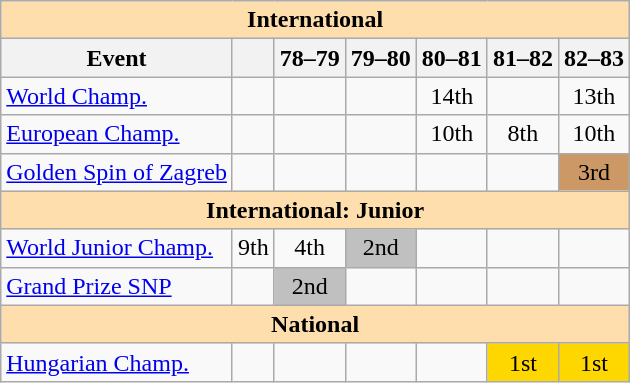<table class="wikitable" style="text-align:center">
<tr>
<th style="background-color: #ffdead; " colspan=7 align=center>International</th>
</tr>
<tr>
<th>Event</th>
<th></th>
<th>78–79</th>
<th>79–80</th>
<th>80–81</th>
<th>81–82</th>
<th>82–83</th>
</tr>
<tr>
<td align=left><a href='#'>World Champ.</a></td>
<td></td>
<td></td>
<td></td>
<td>14th</td>
<td></td>
<td>13th</td>
</tr>
<tr>
<td align=left><a href='#'>European Champ.</a></td>
<td></td>
<td></td>
<td></td>
<td>10th</td>
<td>8th</td>
<td>10th</td>
</tr>
<tr>
<td align=left><a href='#'>Golden Spin of Zagreb</a></td>
<td></td>
<td></td>
<td></td>
<td></td>
<td></td>
<td bgcolor=cc9966>3rd</td>
</tr>
<tr>
<th style="background-color: #ffdead; " colspan=7 align=center>International: Junior</th>
</tr>
<tr>
<td align=left><a href='#'>World Junior Champ.</a></td>
<td>9th</td>
<td>4th</td>
<td bgcolor=silver>2nd</td>
<td></td>
<td></td>
<td></td>
</tr>
<tr>
<td align=left><a href='#'>Grand Prize SNP</a></td>
<td></td>
<td bgcolor=silver>2nd</td>
<td></td>
<td></td>
<td></td>
<td></td>
</tr>
<tr>
<th style="background-color: #ffdead; " colspan=7 align=center>National</th>
</tr>
<tr>
<td align=left><a href='#'>Hungarian Champ.</a></td>
<td></td>
<td></td>
<td></td>
<td></td>
<td bgcolor=gold>1st</td>
<td bgcolor=gold>1st</td>
</tr>
</table>
